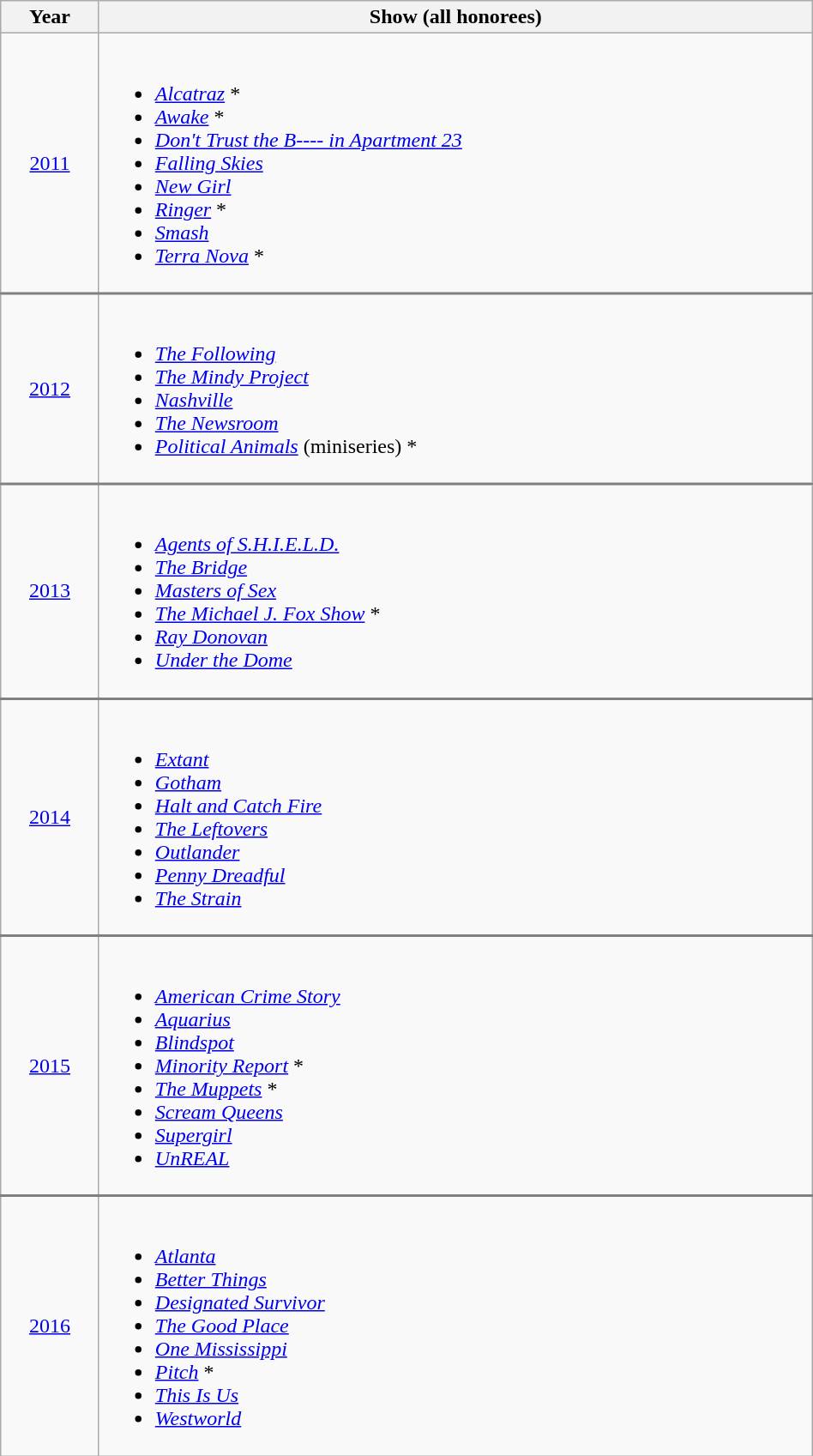<table class="wikitable" width="50%" cellpadding="5">
<tr>
<th><strong>Year</strong></th>
<th><strong>Show (all honorees)</strong></th>
</tr>
<tr>
<td style="text-align:center;"><a href='#'>2011</a></td>
<td valign="top"><br><ul><li><em><a href='#'>Alcatraz</a></em> *</li><li><em><a href='#'>Awake</a></em> *</li><li><em><a href='#'>Don't Trust the B---- in Apartment 23</a></em></li><li><em><a href='#'>Falling Skies</a></em></li><li><em><a href='#'>New Girl</a></em></li><li><em><a href='#'>Ringer</a></em> *</li><li><em><a href='#'>Smash</a></em></li><li><em><a href='#'>Terra Nova</a></em> *</li></ul></td>
</tr>
<tr style = "border-top:2px solid gray;">
<td style="text-align:center;"><a href='#'>2012</a></td>
<td valign="top"><br><ul><li><em><a href='#'>The Following</a></em></li><li><em><a href='#'>The Mindy Project</a></em></li><li><em><a href='#'>Nashville</a></em></li><li><em><a href='#'>The Newsroom</a></em></li><li><em><a href='#'>Political Animals</a></em> (miniseries) *</li></ul></td>
</tr>
<tr style = "border-top:2px solid gray;">
<td style="text-align:center;"><a href='#'>2013</a></td>
<td valign="top"><br><ul><li><em><a href='#'>Agents of S.H.I.E.L.D.</a></em></li><li><em><a href='#'>The Bridge</a></em></li><li><em><a href='#'>Masters of Sex</a></em></li><li><em><a href='#'>The Michael J. Fox Show</a></em> *</li><li><em><a href='#'>Ray Donovan</a></em></li><li><em><a href='#'>Under the Dome</a></em></li></ul></td>
</tr>
<tr style = "border-top:2px solid gray;">
<td style="text-align:center;"><a href='#'>2014</a></td>
<td valign="top"><br><ul><li><em><a href='#'>Extant</a></em></li><li><em><a href='#'>Gotham</a></em></li><li><em><a href='#'>Halt and Catch Fire</a></em></li><li><em><a href='#'>The Leftovers</a></em></li><li><em><a href='#'>Outlander</a></em></li><li><em><a href='#'>Penny Dreadful</a></em></li><li><em><a href='#'>The Strain</a></em></li></ul></td>
</tr>
<tr style = "border-top:2px solid gray;">
<td style="text-align:center;"><a href='#'>2015</a></td>
<td valign="top"><br><ul><li><em><a href='#'>American Crime Story</a></em></li><li><em><a href='#'>Aquarius</a></em></li><li><em><a href='#'>Blindspot</a></em></li><li><em><a href='#'>Minority Report</a></em> *</li><li><em><a href='#'>The Muppets</a></em> *</li><li><em><a href='#'>Scream Queens</a></em></li><li><em><a href='#'>Supergirl</a></em></li><li><em><a href='#'>UnREAL</a></em></li></ul></td>
</tr>
<tr style = "border-top:2px solid gray;">
<td style="text-align:center;"><a href='#'>2016</a></td>
<td valign="top"><br><ul><li><em><a href='#'>Atlanta</a></em></li><li><em><a href='#'>Better Things</a></em></li><li><em><a href='#'>Designated Survivor</a></em></li><li><em><a href='#'>The Good Place</a></em></li><li><em><a href='#'>One Mississippi</a></em></li><li><em><a href='#'>Pitch</a></em> *</li><li><em><a href='#'>This Is Us</a></em></li><li><em><a href='#'>Westworld</a></em></li></ul></td>
</tr>
</table>
